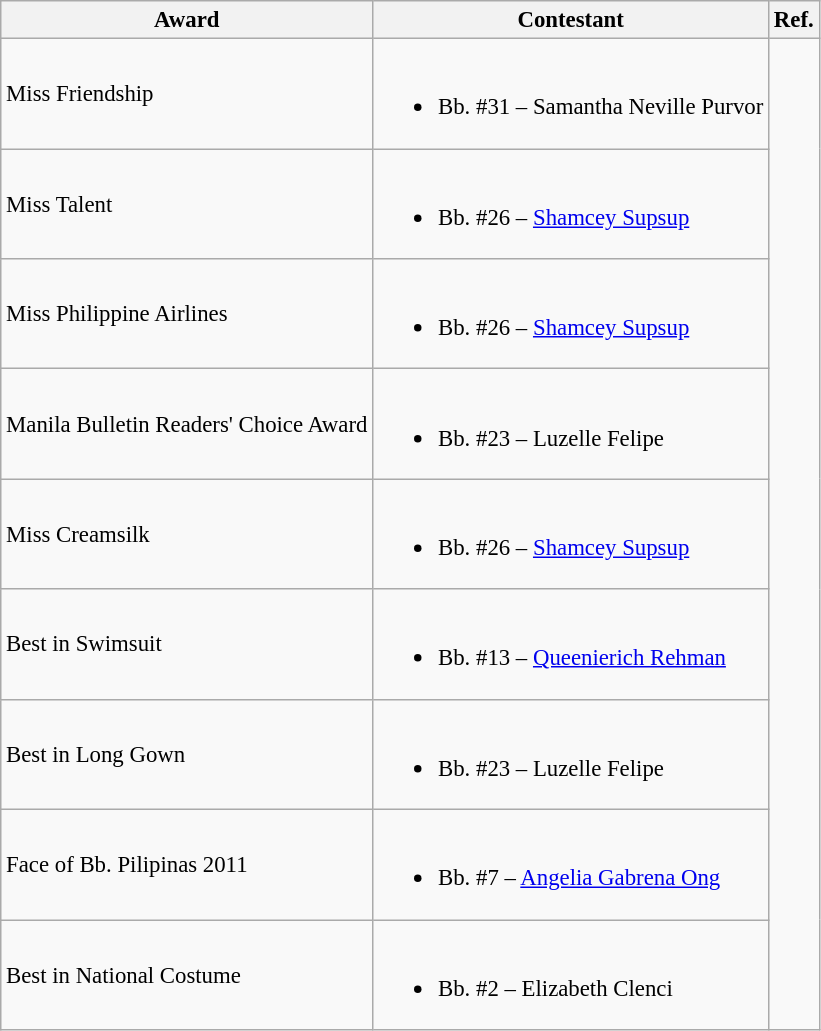<table class="wikitable sortable" style="font-size: 95%;">
<tr>
<th>Award</th>
<th>Contestant</th>
<th>Ref.</th>
</tr>
<tr>
<td>Miss Friendship</td>
<td><br><ul><li>Bb. #31 – Samantha Neville Purvor</li></ul></td>
<td rowspan="9"></td>
</tr>
<tr>
<td>Miss Talent</td>
<td><br><ul><li>Bb. #26 – <a href='#'>Shamcey Supsup</a></li></ul></td>
</tr>
<tr>
<td>Miss Philippine Airlines</td>
<td><br><ul><li>Bb. #26 – <a href='#'>Shamcey Supsup</a></li></ul></td>
</tr>
<tr>
<td>Manila Bulletin Readers' Choice Award</td>
<td><br><ul><li>Bb. #23 – Luzelle Felipe</li></ul></td>
</tr>
<tr>
<td>Miss Creamsilk</td>
<td><br><ul><li>Bb. #26 – <a href='#'>Shamcey Supsup</a></li></ul></td>
</tr>
<tr>
<td>Best in Swimsuit</td>
<td><br><ul><li>Bb. #13 – <a href='#'>Queenierich Rehman</a></li></ul></td>
</tr>
<tr>
<td>Best in Long Gown</td>
<td><br><ul><li>Bb. #23 – Luzelle Felipe</li></ul></td>
</tr>
<tr>
<td>Face of Bb. Pilipinas 2011</td>
<td><br><ul><li>Bb. #7 – <a href='#'>Angelia Gabrena Ong</a></li></ul></td>
</tr>
<tr>
<td>Best in National Costume</td>
<td><br><ul><li>Bb. #2 – Elizabeth Clenci</li></ul></td>
</tr>
</table>
